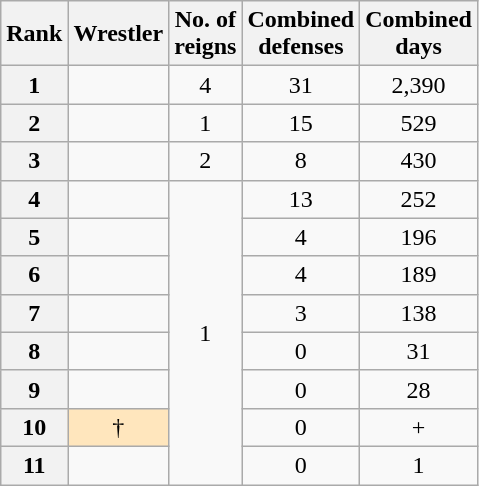<table class="wikitable sortable" style="text-align:center">
<tr>
<th>Rank</th>
<th>Wrestler</th>
<th>No. of<br>reigns</th>
<th>Combined<br>defenses</th>
<th>Combined<br>days</th>
</tr>
<tr>
<th>1</th>
<td></td>
<td>4</td>
<td>31</td>
<td>2,390</td>
</tr>
<tr>
<th>2</th>
<td></td>
<td>1</td>
<td>15</td>
<td>529</td>
</tr>
<tr>
<th>3</th>
<td></td>
<td>2</td>
<td>8</td>
<td>430</td>
</tr>
<tr>
<th>4</th>
<td></td>
<td rowspan=8>1</td>
<td>13</td>
<td>252</td>
</tr>
<tr>
<th>5</th>
<td></td>
<td>4</td>
<td>196</td>
</tr>
<tr>
<th>6</th>
<td></td>
<td>4</td>
<td>189</td>
</tr>
<tr>
<th>7</th>
<td></td>
<td>3</td>
<td>138</td>
</tr>
<tr>
<th>8</th>
<td></td>
<td>0</td>
<td>31</td>
</tr>
<tr>
<th>9</th>
<td></td>
<td>0</td>
<td>28</td>
</tr>
<tr>
<th>10</th>
<td style="background-color: #ffe6bd;"> †</td>
<td>0</td>
<td>+</td>
</tr>
<tr>
<th>11</th>
<td></td>
<td>0</td>
<td>1</td>
</tr>
</table>
